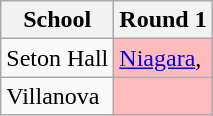<table class="wikitable">
<tr>
<th>School</th>
<th>Round 1</th>
</tr>
<tr>
<td>Seton Hall</td>
<td style="background:#fbb;"><a href='#'>Niagara</a>, </td>
</tr>
<tr>
<td>Villanova</td>
<td style="background:#fbb;"> </td>
</tr>
</table>
